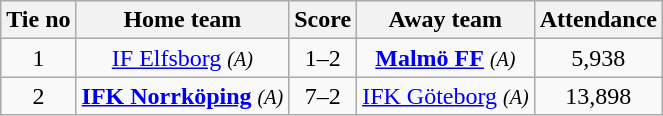<table class="wikitable" style="text-align:center">
<tr>
<th style= width="40px">Tie no</th>
<th style= width="150px">Home team</th>
<th style= width="60px">Score</th>
<th style= width="150px">Away team</th>
<th style= width="30px">Attendance</th>
</tr>
<tr>
<td>1</td>
<td><a href='#'>IF Elfsborg</a> <em><small>(A)</small></em></td>
<td>1–2</td>
<td><strong><a href='#'>Malmö FF</a></strong> <em><small>(A)</small></em></td>
<td>5,938</td>
</tr>
<tr>
<td>2</td>
<td><strong><a href='#'>IFK Norrköping</a></strong> <em><small>(A)</small></em></td>
<td>7–2</td>
<td><a href='#'>IFK Göteborg</a> <em><small>(A)</small></em></td>
<td>13,898</td>
</tr>
</table>
